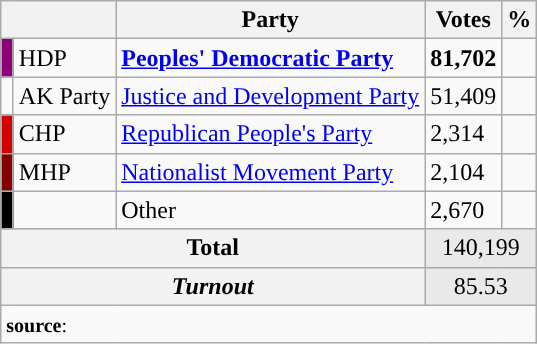<table class="wikitable">
<tr>
<th colspan="2" align="center"></th>
<th align="center">Party</th>
<th align="center">Votes</th>
<th align="center">%</th>
</tr>
<tr align="left">
<td bgcolor="#91007B" width="1"></td>
<td>HDP</td>
<td><strong><a href='#'>Peoples' Democratic Party</a></strong></td>
<td><strong>81,702</strong></td>
<td><strong></strong></td>
</tr>
<tr align="left">
<td></td>
<td>AK Party</td>
<td><a href='#'>Justice and Development Party</a></td>
<td>51,409</td>
<td></td>
</tr>
<tr align="left">
<td bgcolor="#d50000" width="1"></td>
<td>CHP</td>
<td><a href='#'>Republican People's Party</a></td>
<td>2,314</td>
<td></td>
</tr>
<tr align="left">
<td bgcolor="#870000" width="1"></td>
<td>MHP</td>
<td><a href='#'>Nationalist Movement Party</a></td>
<td>2,104</td>
<td></td>
</tr>
<tr align="left">
<td bgcolor=" " width="1"></td>
<td></td>
<td>Other</td>
<td>2,670</td>
<td></td>
</tr>
<tr align="left" style="background-color:#E9E9E9">
<th colspan="3" align="center"><strong>Total</strong></th>
<td colspan="5" align="center">140,199</td>
</tr>
<tr align="left" style="background-color:#E9E9E9">
<th colspan="3" align="center"><em>Turnout</em></th>
<td colspan="5" align="center">85.53</td>
</tr>
<tr>
<td colspan="9" align="left"><small><strong>source</strong>: </small></td>
</tr>
</table>
